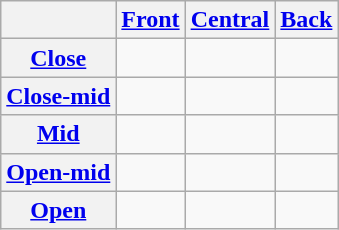<table class="wikitable" style=text-align:center>
<tr>
<th></th>
<th><a href='#'>Front</a></th>
<th><a href='#'>Central</a></th>
<th><a href='#'>Back</a></th>
</tr>
<tr>
<th><a href='#'>Close</a></th>
<td> </td>
<td></td>
<td colspan="2"></td>
</tr>
<tr>
<th><a href='#'>Close-mid</a></th>
<td></td>
<td></td>
<td></td>
</tr>
<tr>
<th><a href='#'>Mid</a></th>
<td></td>
<td></td>
<td></td>
</tr>
<tr>
<th><a href='#'>Open-mid</a></th>
<td></td>
<td></td>
<td></td>
</tr>
<tr>
<th><a href='#'>Open</a></th>
<td></td>
<td></td>
<td></td>
</tr>
</table>
